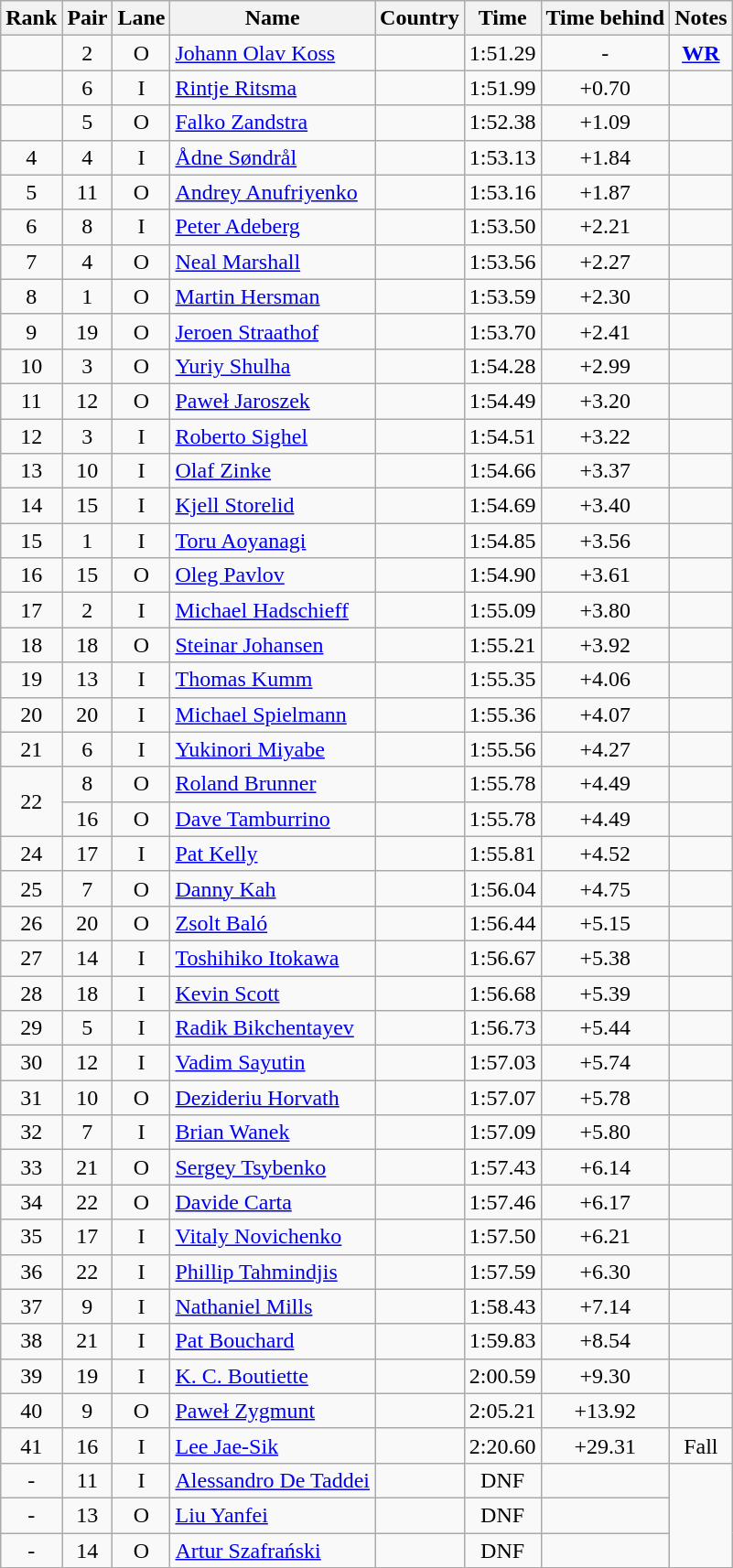<table class="wikitable sortable" style="text-align:center">
<tr>
<th>Rank</th>
<th>Pair</th>
<th>Lane</th>
<th>Name</th>
<th>Country</th>
<th>Time</th>
<th>Time behind</th>
<th>Notes</th>
</tr>
<tr>
<td></td>
<td>2</td>
<td>O</td>
<td align=left><a href='#'>Johann Olav Koss</a></td>
<td align=left></td>
<td>1:51.29</td>
<td>-</td>
<td><strong><a href='#'>WR</a></strong></td>
</tr>
<tr>
<td></td>
<td>6</td>
<td>I</td>
<td align=left><a href='#'>Rintje Ritsma</a></td>
<td align=left></td>
<td>1:51.99</td>
<td>+0.70</td>
<td></td>
</tr>
<tr>
<td></td>
<td>5</td>
<td>O</td>
<td align=left><a href='#'>Falko Zandstra</a></td>
<td align=left></td>
<td>1:52.38</td>
<td>+1.09</td>
<td></td>
</tr>
<tr>
<td>4</td>
<td>4</td>
<td>I</td>
<td align=left><a href='#'>Ådne Søndrål</a></td>
<td align=left></td>
<td>1:53.13</td>
<td>+1.84</td>
<td></td>
</tr>
<tr>
<td>5</td>
<td>11</td>
<td>O</td>
<td align=left><a href='#'>Andrey Anufriyenko</a></td>
<td align=left></td>
<td>1:53.16</td>
<td>+1.87</td>
<td></td>
</tr>
<tr>
<td>6</td>
<td>8</td>
<td>I</td>
<td align=left><a href='#'>Peter Adeberg</a></td>
<td align=left></td>
<td>1:53.50</td>
<td>+2.21</td>
<td></td>
</tr>
<tr>
<td>7</td>
<td>4</td>
<td>O</td>
<td align=left><a href='#'>Neal Marshall</a></td>
<td align=left></td>
<td>1:53.56</td>
<td>+2.27</td>
<td></td>
</tr>
<tr>
<td>8</td>
<td>1</td>
<td>O</td>
<td align=left><a href='#'>Martin Hersman</a></td>
<td align=left></td>
<td>1:53.59</td>
<td>+2.30</td>
<td></td>
</tr>
<tr>
<td>9</td>
<td>19</td>
<td>O</td>
<td align=left><a href='#'>Jeroen Straathof</a></td>
<td align=left></td>
<td>1:53.70</td>
<td>+2.41</td>
<td></td>
</tr>
<tr>
<td>10</td>
<td>3</td>
<td>O</td>
<td align=left><a href='#'>Yuriy Shulha</a></td>
<td align=left></td>
<td>1:54.28</td>
<td>+2.99</td>
<td></td>
</tr>
<tr>
<td>11</td>
<td>12</td>
<td>O</td>
<td align=left><a href='#'>Paweł Jaroszek</a></td>
<td align=left></td>
<td>1:54.49</td>
<td>+3.20</td>
<td></td>
</tr>
<tr>
<td>12</td>
<td>3</td>
<td>I</td>
<td align=left><a href='#'>Roberto Sighel</a></td>
<td align=left></td>
<td>1:54.51</td>
<td>+3.22</td>
<td></td>
</tr>
<tr>
<td>13</td>
<td>10</td>
<td>I</td>
<td align=left><a href='#'>Olaf Zinke</a></td>
<td align=left></td>
<td>1:54.66</td>
<td>+3.37</td>
<td></td>
</tr>
<tr>
<td>14</td>
<td>15</td>
<td>I</td>
<td align=left><a href='#'>Kjell Storelid</a></td>
<td align=left></td>
<td>1:54.69</td>
<td>+3.40</td>
<td></td>
</tr>
<tr>
<td>15</td>
<td>1</td>
<td>I</td>
<td align=left><a href='#'>Toru Aoyanagi</a></td>
<td align=left></td>
<td>1:54.85</td>
<td>+3.56</td>
<td></td>
</tr>
<tr>
<td>16</td>
<td>15</td>
<td>O</td>
<td align=left><a href='#'>Oleg Pavlov</a></td>
<td align=left></td>
<td>1:54.90</td>
<td>+3.61</td>
<td></td>
</tr>
<tr>
<td>17</td>
<td>2</td>
<td>I</td>
<td align=left><a href='#'>Michael Hadschieff</a></td>
<td align=left></td>
<td>1:55.09</td>
<td>+3.80</td>
<td></td>
</tr>
<tr>
<td>18</td>
<td>18</td>
<td>O</td>
<td align=left><a href='#'>Steinar Johansen</a></td>
<td align=left></td>
<td>1:55.21</td>
<td>+3.92</td>
<td></td>
</tr>
<tr>
<td>19</td>
<td>13</td>
<td>I</td>
<td align=left><a href='#'>Thomas Kumm</a></td>
<td align=left></td>
<td>1:55.35</td>
<td>+4.06</td>
<td></td>
</tr>
<tr>
<td>20</td>
<td>20</td>
<td>I</td>
<td align=left><a href='#'>Michael Spielmann</a></td>
<td align=left></td>
<td>1:55.36</td>
<td>+4.07</td>
<td></td>
</tr>
<tr>
<td>21</td>
<td>6</td>
<td>I</td>
<td align=left><a href='#'>Yukinori Miyabe</a></td>
<td align=left></td>
<td>1:55.56</td>
<td>+4.27</td>
<td></td>
</tr>
<tr>
<td rowspan=2>22</td>
<td>8</td>
<td>O</td>
<td align=left><a href='#'>Roland Brunner</a></td>
<td align=left></td>
<td>1:55.78</td>
<td>+4.49</td>
<td></td>
</tr>
<tr>
<td>16</td>
<td>O</td>
<td align=left><a href='#'>Dave Tamburrino</a></td>
<td align=left></td>
<td>1:55.78</td>
<td>+4.49</td>
<td></td>
</tr>
<tr>
<td>24</td>
<td>17</td>
<td>I</td>
<td align=left><a href='#'>Pat Kelly</a></td>
<td align=left></td>
<td>1:55.81</td>
<td>+4.52</td>
<td></td>
</tr>
<tr>
<td>25</td>
<td>7</td>
<td>O</td>
<td align=left><a href='#'>Danny Kah</a></td>
<td align=left></td>
<td>1:56.04</td>
<td>+4.75</td>
<td></td>
</tr>
<tr>
<td>26</td>
<td>20</td>
<td>O</td>
<td align=left><a href='#'>Zsolt Baló</a></td>
<td align=left></td>
<td>1:56.44</td>
<td>+5.15</td>
<td></td>
</tr>
<tr>
<td>27</td>
<td>14</td>
<td>I</td>
<td align=left><a href='#'>Toshihiko Itokawa</a></td>
<td align=left></td>
<td>1:56.67</td>
<td>+5.38</td>
<td></td>
</tr>
<tr>
<td>28</td>
<td>18</td>
<td>I</td>
<td align=left><a href='#'>Kevin Scott</a></td>
<td align=left></td>
<td>1:56.68</td>
<td>+5.39</td>
<td></td>
</tr>
<tr>
<td>29</td>
<td>5</td>
<td>I</td>
<td align=left><a href='#'>Radik Bikchentayev</a></td>
<td align=left></td>
<td>1:56.73</td>
<td>+5.44</td>
<td></td>
</tr>
<tr>
<td>30</td>
<td>12</td>
<td>I</td>
<td align=left><a href='#'>Vadim Sayutin</a></td>
<td align=left></td>
<td>1:57.03</td>
<td>+5.74</td>
<td></td>
</tr>
<tr>
<td>31</td>
<td>10</td>
<td>O</td>
<td align=left><a href='#'>Dezideriu Horvath</a></td>
<td align=left></td>
<td>1:57.07</td>
<td>+5.78</td>
<td></td>
</tr>
<tr>
<td>32</td>
<td>7</td>
<td>I</td>
<td align=left><a href='#'>Brian Wanek</a></td>
<td align=left></td>
<td>1:57.09</td>
<td>+5.80</td>
<td></td>
</tr>
<tr>
<td>33</td>
<td>21</td>
<td>O</td>
<td align=left><a href='#'>Sergey Tsybenko</a></td>
<td align=left></td>
<td>1:57.43</td>
<td>+6.14</td>
<td></td>
</tr>
<tr>
<td>34</td>
<td>22</td>
<td>O</td>
<td align=left><a href='#'>Davide Carta</a></td>
<td align=left></td>
<td>1:57.46</td>
<td>+6.17</td>
<td></td>
</tr>
<tr>
<td>35</td>
<td>17</td>
<td>I</td>
<td align=left><a href='#'>Vitaly Novichenko</a></td>
<td align=left></td>
<td>1:57.50</td>
<td>+6.21</td>
<td></td>
</tr>
<tr>
<td>36</td>
<td>22</td>
<td>I</td>
<td align=left><a href='#'>Phillip Tahmindjis</a></td>
<td align=left></td>
<td>1:57.59</td>
<td>+6.30</td>
<td></td>
</tr>
<tr>
<td>37</td>
<td>9</td>
<td>I</td>
<td align=left><a href='#'>Nathaniel Mills</a></td>
<td align=left></td>
<td>1:58.43</td>
<td>+7.14</td>
<td></td>
</tr>
<tr>
<td>38</td>
<td>21</td>
<td>I</td>
<td align=left><a href='#'>Pat Bouchard</a></td>
<td align=left></td>
<td>1:59.83</td>
<td>+8.54</td>
<td></td>
</tr>
<tr>
<td>39</td>
<td>19</td>
<td>I</td>
<td align=left><a href='#'>K. C. Boutiette</a></td>
<td align=left></td>
<td>2:00.59</td>
<td>+9.30</td>
<td></td>
</tr>
<tr>
<td>40</td>
<td>9</td>
<td>O</td>
<td align=left><a href='#'>Paweł Zygmunt</a></td>
<td align=left></td>
<td>2:05.21</td>
<td>+13.92</td>
<td></td>
</tr>
<tr>
<td>41</td>
<td>16</td>
<td>I</td>
<td align=left><a href='#'>Lee Jae-Sik</a></td>
<td align=left></td>
<td>2:20.60</td>
<td>+29.31</td>
<td>Fall</td>
</tr>
<tr>
<td>-</td>
<td>11</td>
<td>I</td>
<td align=left><a href='#'>Alessandro De Taddei</a></td>
<td align=left></td>
<td>DNF</td>
<td></td>
</tr>
<tr>
<td>-</td>
<td>13</td>
<td>O</td>
<td align=left><a href='#'>Liu Yanfei</a></td>
<td align=left></td>
<td>DNF</td>
<td></td>
</tr>
<tr>
<td>-</td>
<td>14</td>
<td>O</td>
<td align=left><a href='#'>Artur Szafrański</a></td>
<td align=left></td>
<td>DNF</td>
<td></td>
</tr>
</table>
